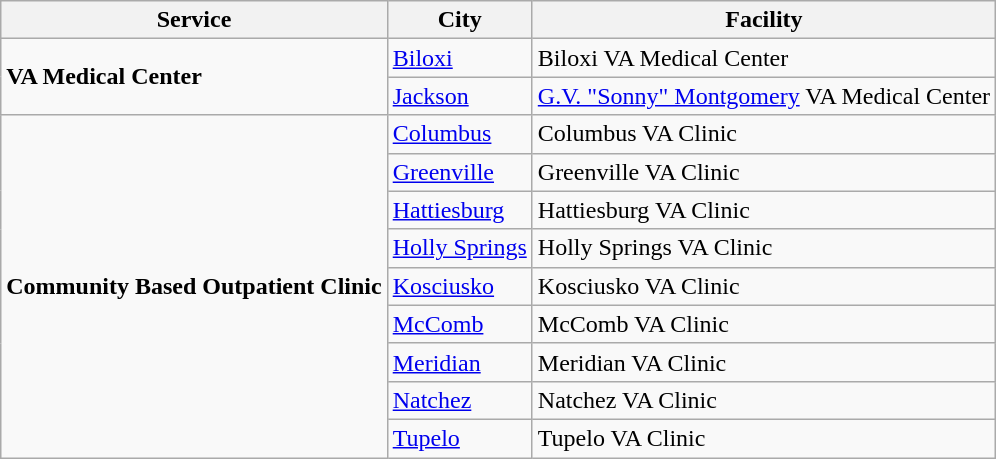<table class="wikitable">
<tr>
<th>Service</th>
<th>City</th>
<th>Facility</th>
</tr>
<tr>
<td rowspan=2><strong>VA Medical Center</strong></td>
<td><a href='#'>Biloxi</a></td>
<td>Biloxi VA Medical Center</td>
</tr>
<tr>
<td><a href='#'>Jackson</a></td>
<td><a href='#'>G.V. "Sonny" Montgomery</a> VA Medical Center</td>
</tr>
<tr>
<td rowspan=9><strong>Community Based Outpatient Clinic</strong></td>
<td><a href='#'>Columbus</a></td>
<td>Columbus VA Clinic</td>
</tr>
<tr>
<td><a href='#'>Greenville</a></td>
<td>Greenville VA Clinic</td>
</tr>
<tr>
<td><a href='#'>Hattiesburg</a></td>
<td>Hattiesburg VA Clinic</td>
</tr>
<tr>
<td><a href='#'>Holly Springs</a></td>
<td>Holly Springs VA Clinic</td>
</tr>
<tr>
<td><a href='#'>Kosciusko</a></td>
<td>Kosciusko VA Clinic</td>
</tr>
<tr>
<td><a href='#'>McComb</a></td>
<td>McComb VA Clinic</td>
</tr>
<tr>
<td><a href='#'>Meridian</a></td>
<td>Meridian VA Clinic</td>
</tr>
<tr>
<td><a href='#'>Natchez</a></td>
<td>Natchez VA Clinic</td>
</tr>
<tr>
<td><a href='#'>Tupelo</a></td>
<td>Tupelo VA Clinic</td>
</tr>
</table>
